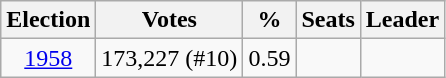<table class=wikitable style=text-align:center>
<tr>
<th>Election</th>
<th>Votes</th>
<th>%</th>
<th>Seats</th>
<th>Leader</th>
</tr>
<tr>
<td><a href='#'>1958</a></td>
<td>173,227 (#10)</td>
<td>0.59</td>
<td></td>
<td></td>
</tr>
</table>
